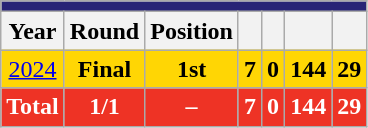<table class="wikitable" style="text-align: center;">
<tr>
<th style="background:#282476;" colspan="7"><a href='#'></a></th>
</tr>
<tr>
<th>Year</th>
<th>Round</th>
<th>Position</th>
<th></th>
<th></th>
<th></th>
<th></th>
</tr>
<tr style="background:#FFD604;">
<td> <a href='#'>2024</a></td>
<td><strong>Final</strong></td>
<td><strong>1st</strong></td>
<td><strong>7</strong></td>
<td><strong>0</strong></td>
<td><strong>144</strong></td>
<td><strong>29</strong></td>
</tr>
<tr>
<th style="color:white; background:#EE3325;">Total</th>
<th style="color:white; background:#EE3325;">1/1</th>
<th style="color:white; background:#EE3325;">–</th>
<th style="color:white; background:#EE3325;">7</th>
<th style="color:white; background:#EE3325;">0</th>
<th style="color:white; background:#EE3325;">144</th>
<th style="color:white; background:#EE3325;">29</th>
</tr>
</table>
